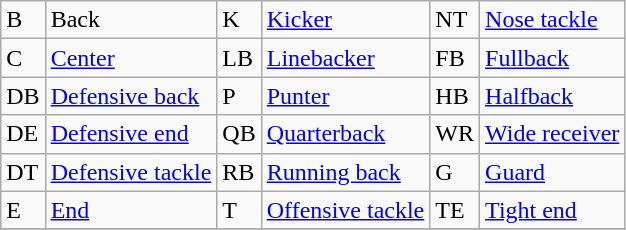<table class="wikitable">
<tr>
<td>B</td>
<td>Back</td>
<td>K</td>
<td><a href='#'>Kicker</a></td>
<td>NT</td>
<td><a href='#'>Nose tackle</a></td>
</tr>
<tr>
<td>C</td>
<td><a href='#'>Center</a></td>
<td>LB</td>
<td><a href='#'>Linebacker</a></td>
<td>FB</td>
<td><a href='#'>Fullback</a></td>
</tr>
<tr>
<td>DB</td>
<td><a href='#'>Defensive back</a></td>
<td>P</td>
<td><a href='#'>Punter</a></td>
<td>HB</td>
<td><a href='#'>Halfback</a></td>
</tr>
<tr>
<td>DE</td>
<td><a href='#'>Defensive end</a></td>
<td>QB</td>
<td><a href='#'>Quarterback</a></td>
<td>WR</td>
<td><a href='#'>Wide receiver</a></td>
</tr>
<tr>
<td>DT</td>
<td><a href='#'>Defensive tackle</a></td>
<td>RB</td>
<td><a href='#'>Running back</a></td>
<td>G</td>
<td><a href='#'>Guard</a></td>
</tr>
<tr>
<td>E</td>
<td><a href='#'>End</a></td>
<td>T</td>
<td><a href='#'>Offensive tackle</a></td>
<td>TE</td>
<td><a href='#'>Tight end</a></td>
</tr>
<tr>
</tr>
</table>
